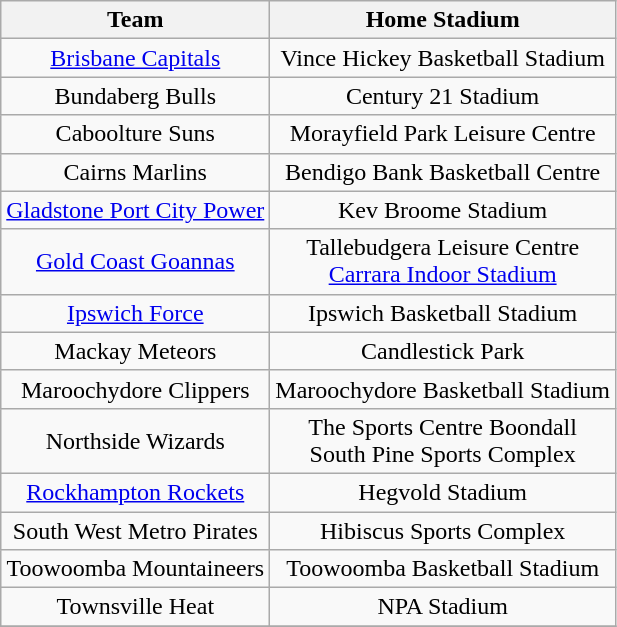<table class="wikitable" style="text-align:center">
<tr>
<th>Team</th>
<th>Home Stadium</th>
</tr>
<tr>
<td><a href='#'>Brisbane Capitals</a></td>
<td>Vince Hickey Basketball Stadium</td>
</tr>
<tr>
<td>Bundaberg Bulls</td>
<td>Century 21 Stadium</td>
</tr>
<tr>
<td>Caboolture Suns</td>
<td>Morayfield Park Leisure Centre</td>
</tr>
<tr>
<td>Cairns Marlins</td>
<td>Bendigo Bank Basketball Centre</td>
</tr>
<tr>
<td><a href='#'>Gladstone Port City Power</a></td>
<td>Kev Broome Stadium</td>
</tr>
<tr>
<td><a href='#'>Gold Coast Goannas</a></td>
<td>Tallebudgera Leisure Centre<br><a href='#'>Carrara Indoor Stadium</a></td>
</tr>
<tr>
<td><a href='#'>Ipswich Force</a></td>
<td>Ipswich Basketball Stadium</td>
</tr>
<tr>
<td>Mackay Meteors</td>
<td>Candlestick Park</td>
</tr>
<tr>
<td>Maroochydore Clippers</td>
<td>Maroochydore Basketball Stadium</td>
</tr>
<tr>
<td>Northside Wizards</td>
<td>The Sports Centre Boondall<br>South Pine Sports Complex</td>
</tr>
<tr>
<td><a href='#'>Rockhampton Rockets</a></td>
<td>Hegvold Stadium</td>
</tr>
<tr>
<td>South West Metro Pirates</td>
<td>Hibiscus Sports Complex</td>
</tr>
<tr>
<td>Toowoomba Mountaineers</td>
<td>Toowoomba Basketball Stadium</td>
</tr>
<tr>
<td>Townsville Heat</td>
<td>NPA Stadium</td>
</tr>
<tr>
</tr>
</table>
